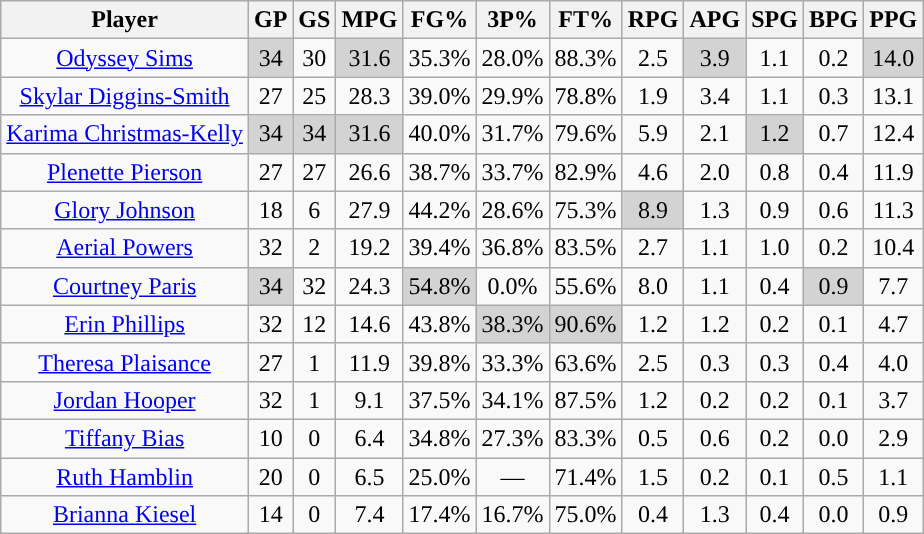<table class="wikitable sortable" style="text-align:center;">
<tr>
<th>Player</th>
<th>GP</th>
<th>GS</th>
<th>MPG</th>
<th>FG%</th>
<th>3P%</th>
<th>FT%</th>
<th>RPG</th>
<th>APG</th>
<th>SPG</th>
<th>BPG</th>
<th>PPG</th>
</tr>
<tr>
<td><a href='#'>Odyssey Sims</a></td>
<td style="background:#D3D3D3;">34</td>
<td>30</td>
<td style="background:#D3D3D3;">31.6</td>
<td>35.3%</td>
<td>28.0%</td>
<td>88.3%</td>
<td>2.5</td>
<td style="background:#D3D3D3;">3.9</td>
<td>1.1</td>
<td>0.2</td>
<td style="background:#D3D3D3;">14.0</td>
</tr>
<tr>
<td><a href='#'>Skylar Diggins-Smith</a></td>
<td>27</td>
<td>25</td>
<td>28.3</td>
<td>39.0%</td>
<td>29.9%</td>
<td>78.8%</td>
<td>1.9</td>
<td>3.4</td>
<td>1.1</td>
<td>0.3</td>
<td>13.1</td>
</tr>
<tr>
<td><a href='#'>Karima Christmas-Kelly</a></td>
<td style="background:#D3D3D3;">34</td>
<td style="background:#D3D3D3;">34</td>
<td style="background:#D3D3D3;">31.6</td>
<td>40.0%</td>
<td>31.7%</td>
<td>79.6%</td>
<td>5.9</td>
<td>2.1</td>
<td style="background:#D3D3D3;">1.2</td>
<td>0.7</td>
<td>12.4</td>
</tr>
<tr>
<td><a href='#'>Plenette Pierson</a></td>
<td>27</td>
<td>27</td>
<td>26.6</td>
<td>38.7%</td>
<td>33.7%</td>
<td>82.9%</td>
<td>4.6</td>
<td>2.0</td>
<td>0.8</td>
<td>0.4</td>
<td>11.9</td>
</tr>
<tr>
<td><a href='#'>Glory Johnson</a></td>
<td>18</td>
<td>6</td>
<td>27.9</td>
<td>44.2%</td>
<td>28.6%</td>
<td>75.3%</td>
<td style="background:#D3D3D3;">8.9</td>
<td>1.3</td>
<td>0.9</td>
<td>0.6</td>
<td>11.3</td>
</tr>
<tr>
<td><a href='#'>Aerial Powers</a></td>
<td>32</td>
<td>2</td>
<td>19.2</td>
<td>39.4%</td>
<td>36.8%</td>
<td>83.5%</td>
<td>2.7</td>
<td>1.1</td>
<td>1.0</td>
<td>0.2</td>
<td>10.4</td>
</tr>
<tr>
<td><a href='#'>Courtney Paris</a></td>
<td style="background:#D3D3D3;">34</td>
<td>32</td>
<td>24.3</td>
<td style="background:#D3D3D3;">54.8%</td>
<td>0.0%</td>
<td>55.6%</td>
<td>8.0</td>
<td>1.1</td>
<td>0.4</td>
<td style="background:#D3D3D3;">0.9</td>
<td>7.7</td>
</tr>
<tr>
<td><a href='#'>Erin Phillips</a></td>
<td>32</td>
<td>12</td>
<td>14.6</td>
<td>43.8%</td>
<td style="background:#D3D3D3;">38.3%</td>
<td style="background:#D3D3D3;">90.6%</td>
<td>1.2</td>
<td>1.2</td>
<td>0.2</td>
<td>0.1</td>
<td>4.7</td>
</tr>
<tr>
<td><a href='#'>Theresa Plaisance</a></td>
<td>27</td>
<td>1</td>
<td>11.9</td>
<td>39.8%</td>
<td>33.3%</td>
<td>63.6%</td>
<td>2.5</td>
<td>0.3</td>
<td>0.3</td>
<td>0.4</td>
<td>4.0</td>
</tr>
<tr>
<td><a href='#'>Jordan Hooper</a></td>
<td>32</td>
<td>1</td>
<td>9.1</td>
<td>37.5%</td>
<td>34.1%</td>
<td>87.5%</td>
<td>1.2</td>
<td>0.2</td>
<td>0.2</td>
<td>0.1</td>
<td>3.7</td>
</tr>
<tr>
<td><a href='#'>Tiffany Bias</a></td>
<td>10</td>
<td>0</td>
<td>6.4</td>
<td>34.8%</td>
<td>27.3%</td>
<td>83.3%</td>
<td>0.5</td>
<td>0.6</td>
<td>0.2</td>
<td>0.0</td>
<td>2.9</td>
</tr>
<tr>
<td><a href='#'>Ruth Hamblin</a></td>
<td>20</td>
<td>0</td>
<td>6.5</td>
<td>25.0%</td>
<td>—</td>
<td>71.4%</td>
<td>1.5</td>
<td>0.2</td>
<td>0.1</td>
<td>0.5</td>
<td>1.1</td>
</tr>
<tr>
<td><a href='#'>Brianna Kiesel</a></td>
<td>14</td>
<td>0</td>
<td>7.4</td>
<td>17.4%</td>
<td>16.7%</td>
<td>75.0%</td>
<td>0.4</td>
<td>1.3</td>
<td>0.4</td>
<td>0.0</td>
<td>0.9</td>
</tr>
</table>
